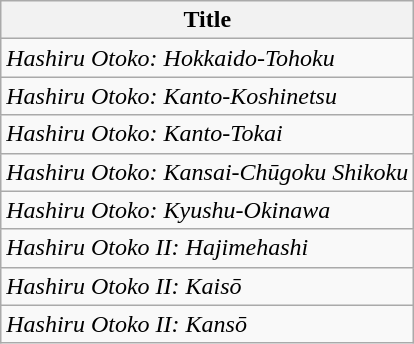<table class="wikitable">
<tr>
<th>Title</th>
</tr>
<tr>
<td><em>Hashiru Otoko: Hokkaido-Tohoku</em></td>
</tr>
<tr>
<td><em>Hashiru Otoko: Kanto-Koshinetsu</em></td>
</tr>
<tr>
<td><em>Hashiru Otoko: Kanto-Tokai</em></td>
</tr>
<tr>
<td><em>Hashiru Otoko: Kansai-Chūgoku Shikoku</em></td>
</tr>
<tr>
<td><em>Hashiru Otoko: Kyushu-Okinawa</em></td>
</tr>
<tr>
<td><em>Hashiru Otoko II: Hajimehashi</em></td>
</tr>
<tr>
<td><em>Hashiru Otoko II: Kaisō</em></td>
</tr>
<tr>
<td><em>Hashiru Otoko II: Kansō</em></td>
</tr>
</table>
